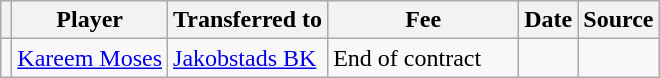<table class="wikitable plainrowheaders sortable">
<tr>
<th></th>
<th scope="col">Player</th>
<th>Transferred to</th>
<th style="width: 120px;">Fee</th>
<th scope="col">Date</th>
<th scope="col">Source</th>
</tr>
<tr>
<td align="center"></td>
<td> <a href='#'>Kareem Moses</a></td>
<td> <a href='#'>Jakobstads BK</a></td>
<td>End of contract</td>
<td></td>
<td></td>
</tr>
</table>
